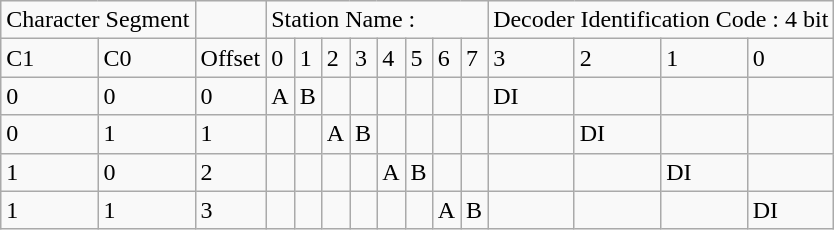<table class="wikitable">
<tr>
<td colspan="2">Character Segment</td>
<td></td>
<td colspan="8">Station Name :</td>
<td colspan="4">Decoder Identification Code : 4 bit</td>
</tr>
<tr>
<td>C1</td>
<td>C0</td>
<td>Offset</td>
<td>0</td>
<td>1</td>
<td>2</td>
<td>3</td>
<td>4</td>
<td>5</td>
<td>6</td>
<td>7</td>
<td>3</td>
<td>2</td>
<td>1</td>
<td>0</td>
</tr>
<tr>
<td>0</td>
<td>0</td>
<td>0</td>
<td>A</td>
<td>B</td>
<td></td>
<td></td>
<td></td>
<td></td>
<td></td>
<td></td>
<td>DI</td>
<td></td>
<td></td>
<td></td>
</tr>
<tr>
<td>0</td>
<td>1</td>
<td>1</td>
<td></td>
<td></td>
<td>A</td>
<td>B</td>
<td></td>
<td></td>
<td></td>
<td></td>
<td></td>
<td>DI</td>
<td></td>
<td></td>
</tr>
<tr>
<td>1</td>
<td>0</td>
<td>2</td>
<td></td>
<td></td>
<td></td>
<td></td>
<td>A</td>
<td>B</td>
<td></td>
<td></td>
<td></td>
<td></td>
<td>DI</td>
<td></td>
</tr>
<tr>
<td>1</td>
<td>1</td>
<td>3</td>
<td></td>
<td></td>
<td></td>
<td></td>
<td></td>
<td></td>
<td>A</td>
<td>B</td>
<td></td>
<td></td>
<td></td>
<td>DI</td>
</tr>
</table>
